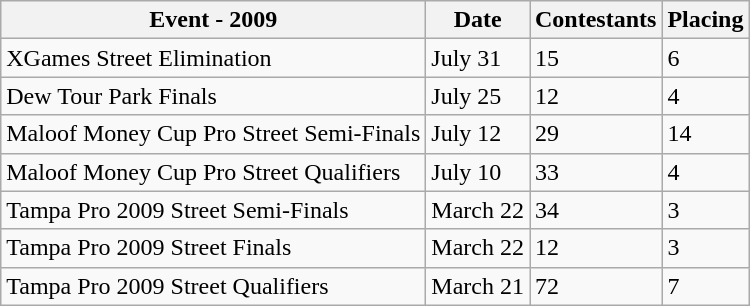<table class="wikitable">
<tr>
<th>Event - 2009</th>
<th>Date</th>
<th>Contestants</th>
<th>Placing</th>
</tr>
<tr>
<td>XGames Street Elimination</td>
<td>July 31</td>
<td>15</td>
<td>6</td>
</tr>
<tr>
<td>Dew Tour Park Finals</td>
<td>July 25</td>
<td>12</td>
<td>4</td>
</tr>
<tr>
<td>Maloof Money Cup Pro Street Semi-Finals</td>
<td>July 12</td>
<td>29</td>
<td>14</td>
</tr>
<tr>
<td>Maloof Money Cup Pro Street Qualifiers</td>
<td>July 10</td>
<td>33</td>
<td>4</td>
</tr>
<tr>
<td>Tampa Pro 2009 Street Semi-Finals</td>
<td>March 22</td>
<td>34</td>
<td>3</td>
</tr>
<tr>
<td>Tampa Pro 2009 Street Finals</td>
<td>March 22</td>
<td>12</td>
<td>3</td>
</tr>
<tr>
<td>Tampa Pro 2009 Street Qualifiers</td>
<td>March 21</td>
<td>72</td>
<td>7</td>
</tr>
</table>
